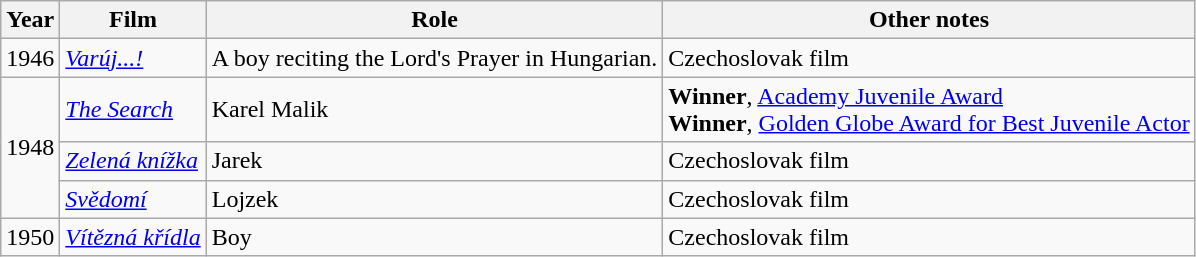<table class="wikitable">
<tr>
<th>Year</th>
<th>Film</th>
<th>Role</th>
<th>Other notes</th>
</tr>
<tr>
<td rowspan= 1>1946</td>
<td><em><a href='#'>Varúj...!</a></em></td>
<td>A boy reciting the Lord's Prayer in Hungarian.</td>
<td>Czechoslovak film</td>
</tr>
<tr>
<td rowspan= 3>1948</td>
<td><em><a href='#'>The Search</a></em></td>
<td>Karel Malik</td>
<td><strong>Winner</strong>, <a href='#'>Academy Juvenile Award</a><br><strong>Winner</strong>, <a href='#'>Golden Globe Award for Best Juvenile Actor</a></td>
</tr>
<tr>
<td><em><a href='#'>Zelená knížka</a></em></td>
<td>Jarek</td>
<td>Czechoslovak film</td>
</tr>
<tr>
<td><em><a href='#'>Svědomí</a></em></td>
<td>Lojzek</td>
<td>Czechoslovak film</td>
</tr>
<tr>
<td rowspan= 1>1950</td>
<td><em><a href='#'>Vítězná křídla</a></em></td>
<td>Boy</td>
<td>Czechoslovak film</td>
</tr>
</table>
